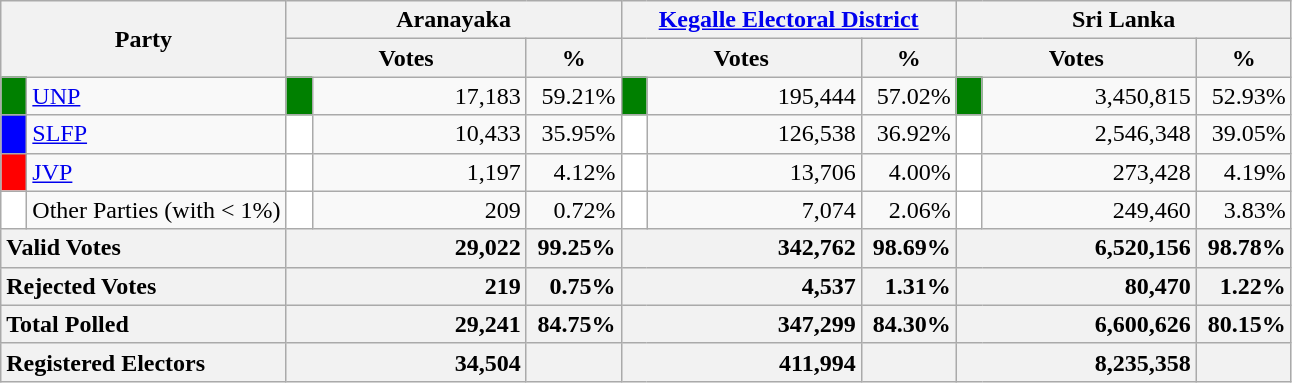<table class="wikitable">
<tr>
<th colspan="2" width="144px"rowspan="2">Party</th>
<th colspan="3" width="216px">Aranayaka</th>
<th colspan="3" width="216px"><a href='#'>Kegalle Electoral District</a></th>
<th colspan="3" width="216px">Sri Lanka</th>
</tr>
<tr>
<th colspan="2" width="144px">Votes</th>
<th>%</th>
<th colspan="2" width="144px">Votes</th>
<th>%</th>
<th colspan="2" width="144px">Votes</th>
<th>%</th>
</tr>
<tr>
<td style="background-color:green;" width="10px"></td>
<td style="text-align:left;"><a href='#'>UNP</a></td>
<td style="background-color:green;" width="10px"></td>
<td style="text-align:right;">17,183</td>
<td style="text-align:right;">59.21%</td>
<td style="background-color:green;" width="10px"></td>
<td style="text-align:right;">195,444</td>
<td style="text-align:right;">57.02%</td>
<td style="background-color:green;" width="10px"></td>
<td style="text-align:right;">3,450,815</td>
<td style="text-align:right;">52.93%</td>
</tr>
<tr>
<td style="background-color:blue;" width="10px"></td>
<td style="text-align:left;"><a href='#'>SLFP</a></td>
<td style="background-color:white;" width="10px"></td>
<td style="text-align:right;">10,433</td>
<td style="text-align:right;">35.95%</td>
<td style="background-color:white;" width="10px"></td>
<td style="text-align:right;">126,538</td>
<td style="text-align:right;">36.92%</td>
<td style="background-color:white;" width="10px"></td>
<td style="text-align:right;">2,546,348</td>
<td style="text-align:right;">39.05%</td>
</tr>
<tr>
<td style="background-color:red;" width="10px"></td>
<td style="text-align:left;"><a href='#'>JVP</a></td>
<td style="background-color:white;" width="10px"></td>
<td style="text-align:right;">1,197</td>
<td style="text-align:right;">4.12%</td>
<td style="background-color:white;" width="10px"></td>
<td style="text-align:right;">13,706</td>
<td style="text-align:right;">4.00%</td>
<td style="background-color:white;" width="10px"></td>
<td style="text-align:right;">273,428</td>
<td style="text-align:right;">4.19%</td>
</tr>
<tr>
<td style="background-color:white;" width="10px"></td>
<td style="text-align:left;">Other Parties (with < 1%)</td>
<td style="background-color:white;" width="10px"></td>
<td style="text-align:right;">209</td>
<td style="text-align:right;">0.72%</td>
<td style="background-color:white;" width="10px"></td>
<td style="text-align:right;">7,074</td>
<td style="text-align:right;">2.06%</td>
<td style="background-color:white;" width="10px"></td>
<td style="text-align:right;">249,460</td>
<td style="text-align:right;">3.83%</td>
</tr>
<tr>
<th colspan="2" width="144px"style="text-align:left;">Valid Votes</th>
<th style="text-align:right;"colspan="2" width="144px">29,022</th>
<th style="text-align:right;">99.25%</th>
<th style="text-align:right;"colspan="2" width="144px">342,762</th>
<th style="text-align:right;">98.69%</th>
<th style="text-align:right;"colspan="2" width="144px">6,520,156</th>
<th style="text-align:right;">98.78%</th>
</tr>
<tr>
<th colspan="2" width="144px"style="text-align:left;">Rejected Votes</th>
<th style="text-align:right;"colspan="2" width="144px">219</th>
<th style="text-align:right;">0.75%</th>
<th style="text-align:right;"colspan="2" width="144px">4,537</th>
<th style="text-align:right;">1.31%</th>
<th style="text-align:right;"colspan="2" width="144px">80,470</th>
<th style="text-align:right;">1.22%</th>
</tr>
<tr>
<th colspan="2" width="144px"style="text-align:left;">Total Polled</th>
<th style="text-align:right;"colspan="2" width="144px">29,241</th>
<th style="text-align:right;">84.75%</th>
<th style="text-align:right;"colspan="2" width="144px">347,299</th>
<th style="text-align:right;">84.30%</th>
<th style="text-align:right;"colspan="2" width="144px">6,600,626</th>
<th style="text-align:right;">80.15%</th>
</tr>
<tr>
<th colspan="2" width="144px"style="text-align:left;">Registered Electors</th>
<th style="text-align:right;"colspan="2" width="144px">34,504</th>
<th></th>
<th style="text-align:right;"colspan="2" width="144px">411,994</th>
<th></th>
<th style="text-align:right;"colspan="2" width="144px">8,235,358</th>
<th></th>
</tr>
</table>
